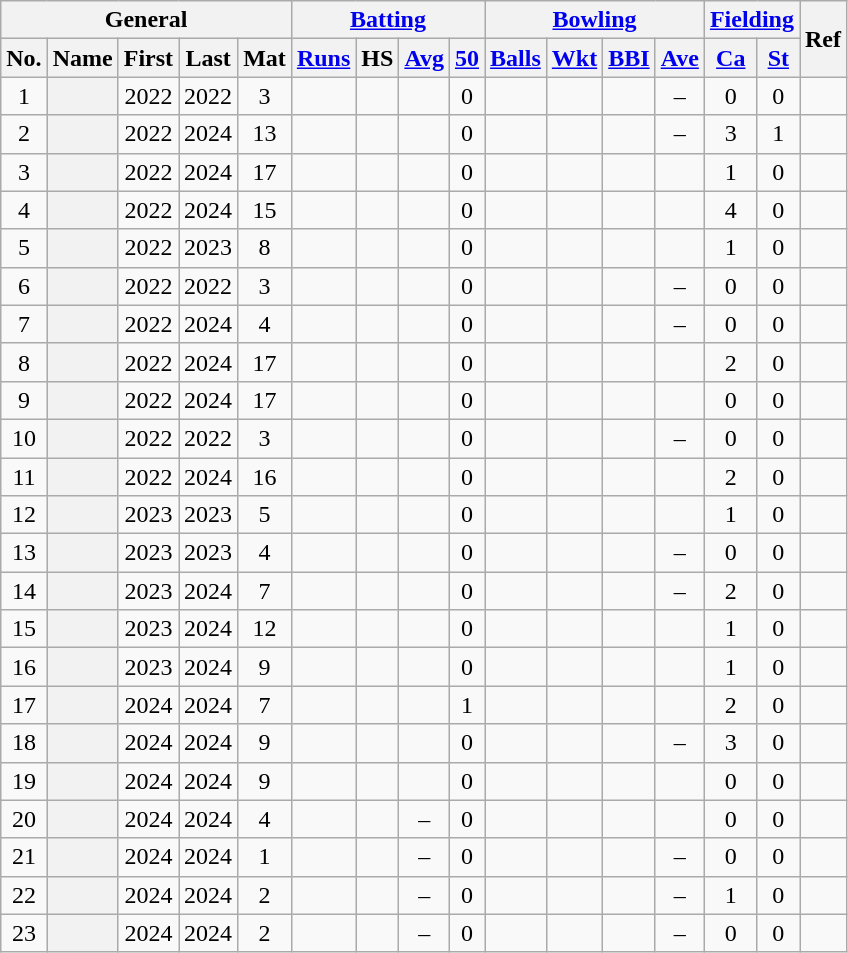<table class="wikitable plainrowheaders sortable">
<tr align="center">
<th scope="col" colspan=5 class="unsortable">General</th>
<th scope="col" colspan=4 class="unsortable"><a href='#'>Batting</a></th>
<th scope="col" colspan=4 class="unsortable"><a href='#'>Bowling</a></th>
<th scope="col" colspan=2 class="unsortable"><a href='#'>Fielding</a></th>
<th scope="col" rowspan=2 class="unsortable">Ref</th>
</tr>
<tr align="center">
<th scope="col">No.</th>
<th scope="col">Name</th>
<th scope="col">First</th>
<th scope="col">Last</th>
<th scope="col">Mat</th>
<th scope="col"><a href='#'>Runs</a></th>
<th scope="col">HS</th>
<th scope="col"><a href='#'>Avg</a></th>
<th scope="col"><a href='#'>50</a></th>
<th scope="col"><a href='#'>Balls</a></th>
<th scope="col"><a href='#'>Wkt</a></th>
<th scope="col"><a href='#'>BBI</a></th>
<th scope="col"><a href='#'>Ave</a></th>
<th scope="col"><a href='#'>Ca</a></th>
<th scope="col"><a href='#'>St</a></th>
</tr>
<tr align="center">
<td>1</td>
<th scope="row"></th>
<td>2022</td>
<td>2022</td>
<td>3</td>
<td></td>
<td></td>
<td></td>
<td>0</td>
<td></td>
<td></td>
<td></td>
<td>–</td>
<td>0</td>
<td>0</td>
<td></td>
</tr>
<tr align="center">
<td>2</td>
<th scope="row"></th>
<td>2022</td>
<td>2024</td>
<td>13</td>
<td></td>
<td></td>
<td></td>
<td>0</td>
<td></td>
<td></td>
<td></td>
<td>–</td>
<td>3</td>
<td>1</td>
<td></td>
</tr>
<tr align="center">
<td>3</td>
<th scope="row"></th>
<td>2022</td>
<td>2024</td>
<td>17</td>
<td></td>
<td></td>
<td></td>
<td>0</td>
<td></td>
<td></td>
<td></td>
<td></td>
<td>1</td>
<td>0</td>
<td></td>
</tr>
<tr align="center">
<td>4</td>
<th scope="row"></th>
<td>2022</td>
<td>2024</td>
<td>15</td>
<td></td>
<td></td>
<td></td>
<td>0</td>
<td></td>
<td></td>
<td></td>
<td></td>
<td>4</td>
<td>0</td>
<td></td>
</tr>
<tr align="center">
<td>5</td>
<th scope="row"></th>
<td>2022</td>
<td>2023</td>
<td>8</td>
<td></td>
<td></td>
<td></td>
<td>0</td>
<td></td>
<td></td>
<td></td>
<td></td>
<td>1</td>
<td>0</td>
<td></td>
</tr>
<tr align="center">
<td>6</td>
<th scope="row"></th>
<td>2022</td>
<td>2022</td>
<td>3</td>
<td></td>
<td></td>
<td></td>
<td>0</td>
<td></td>
<td></td>
<td></td>
<td>–</td>
<td>0</td>
<td>0</td>
<td></td>
</tr>
<tr align="center">
<td>7</td>
<th scope="row"></th>
<td>2022</td>
<td>2024</td>
<td>4</td>
<td></td>
<td></td>
<td></td>
<td>0</td>
<td></td>
<td></td>
<td></td>
<td>–</td>
<td>0</td>
<td>0</td>
<td></td>
</tr>
<tr align="center">
<td>8</td>
<th scope="row"></th>
<td>2022</td>
<td>2024</td>
<td>17</td>
<td></td>
<td></td>
<td></td>
<td>0</td>
<td></td>
<td></td>
<td></td>
<td></td>
<td>2</td>
<td>0</td>
<td></td>
</tr>
<tr align="center">
<td>9</td>
<th scope="row"></th>
<td>2022</td>
<td>2024</td>
<td>17</td>
<td></td>
<td></td>
<td></td>
<td>0</td>
<td></td>
<td></td>
<td></td>
<td></td>
<td>0</td>
<td>0</td>
<td></td>
</tr>
<tr align="center">
<td>10</td>
<th scope="row"></th>
<td>2022</td>
<td>2022</td>
<td>3</td>
<td></td>
<td></td>
<td></td>
<td>0</td>
<td></td>
<td></td>
<td></td>
<td>–</td>
<td>0</td>
<td>0</td>
<td></td>
</tr>
<tr align="center">
<td>11</td>
<th scope="row"></th>
<td>2022</td>
<td>2024</td>
<td>16</td>
<td></td>
<td></td>
<td></td>
<td>0</td>
<td></td>
<td></td>
<td></td>
<td></td>
<td>2</td>
<td>0</td>
<td></td>
</tr>
<tr align="center">
<td>12</td>
<th scope="row"></th>
<td>2023</td>
<td>2023</td>
<td>5</td>
<td></td>
<td></td>
<td></td>
<td>0</td>
<td></td>
<td></td>
<td></td>
<td></td>
<td>1</td>
<td>0</td>
<td></td>
</tr>
<tr align="center">
<td>13</td>
<th scope="row"></th>
<td>2023</td>
<td>2023</td>
<td>4</td>
<td></td>
<td></td>
<td></td>
<td>0</td>
<td></td>
<td></td>
<td></td>
<td>–</td>
<td>0</td>
<td>0</td>
<td></td>
</tr>
<tr align="center">
<td>14</td>
<th scope="row"></th>
<td>2023</td>
<td>2024</td>
<td>7</td>
<td></td>
<td></td>
<td></td>
<td>0</td>
<td></td>
<td></td>
<td></td>
<td>–</td>
<td>2</td>
<td>0</td>
<td></td>
</tr>
<tr align="center">
<td>15</td>
<th scope="row"></th>
<td>2023</td>
<td>2024</td>
<td>12</td>
<td></td>
<td></td>
<td></td>
<td>0</td>
<td></td>
<td></td>
<td></td>
<td></td>
<td>1</td>
<td>0</td>
<td></td>
</tr>
<tr align="center">
<td>16</td>
<th scope="row"></th>
<td>2023</td>
<td>2024</td>
<td>9</td>
<td></td>
<td></td>
<td></td>
<td>0</td>
<td></td>
<td></td>
<td></td>
<td></td>
<td>1</td>
<td>0</td>
<td></td>
</tr>
<tr align="center">
<td>17</td>
<th scope="row"></th>
<td>2024</td>
<td>2024</td>
<td>7</td>
<td></td>
<td></td>
<td></td>
<td>1</td>
<td></td>
<td></td>
<td></td>
<td></td>
<td>2</td>
<td>0</td>
<td></td>
</tr>
<tr align="center">
<td>18</td>
<th scope="row"></th>
<td>2024</td>
<td>2024</td>
<td>9</td>
<td></td>
<td></td>
<td></td>
<td>0</td>
<td></td>
<td></td>
<td></td>
<td>–</td>
<td>3</td>
<td>0</td>
<td></td>
</tr>
<tr align="center">
<td>19</td>
<th scope="row"></th>
<td>2024</td>
<td>2024</td>
<td>9</td>
<td></td>
<td></td>
<td></td>
<td>0</td>
<td></td>
<td></td>
<td></td>
<td></td>
<td>0</td>
<td>0</td>
<td></td>
</tr>
<tr align="center">
<td>20</td>
<th scope="row"></th>
<td>2024</td>
<td>2024</td>
<td>4</td>
<td></td>
<td></td>
<td>–</td>
<td>0</td>
<td></td>
<td></td>
<td></td>
<td></td>
<td>0</td>
<td>0</td>
<td></td>
</tr>
<tr align="center">
<td>21</td>
<th scope="row"></th>
<td>2024</td>
<td>2024</td>
<td>1</td>
<td></td>
<td></td>
<td>–</td>
<td>0</td>
<td></td>
<td></td>
<td></td>
<td>–</td>
<td>0</td>
<td>0</td>
<td></td>
</tr>
<tr align="center">
<td>22</td>
<th scope="row"></th>
<td>2024</td>
<td>2024</td>
<td>2</td>
<td></td>
<td></td>
<td>–</td>
<td>0</td>
<td></td>
<td></td>
<td></td>
<td>–</td>
<td>1</td>
<td>0</td>
<td></td>
</tr>
<tr align="center">
<td>23</td>
<th scope="row"></th>
<td>2024</td>
<td>2024</td>
<td>2</td>
<td></td>
<td></td>
<td>–</td>
<td>0</td>
<td></td>
<td></td>
<td></td>
<td>–</td>
<td>0</td>
<td>0</td>
<td></td>
</tr>
</table>
